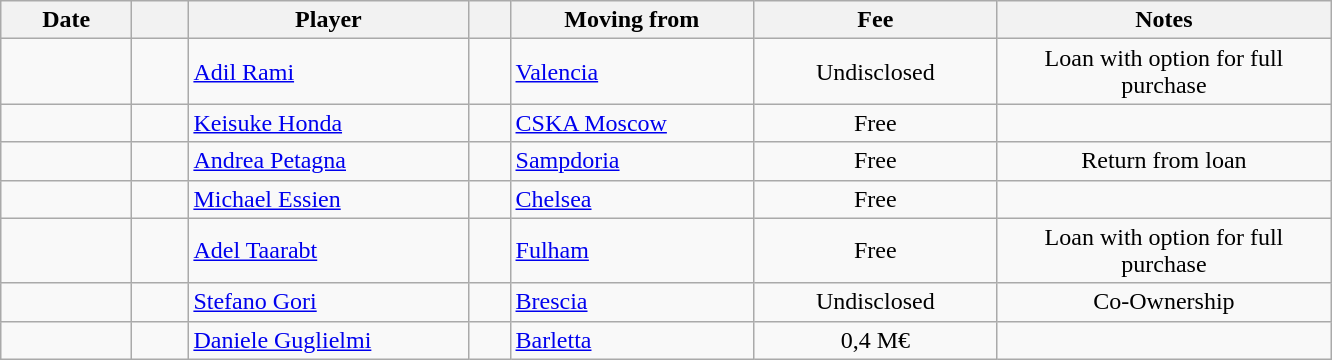<table class="wikitable sortable">
<tr>
<th style="width:80px;">Date</th>
<th style="width:30px;"></th>
<th style="width:180px;">Player</th>
<th style="width:20px;"></th>
<th style="width:155px;">Moving from</th>
<th style="width:155px;" class="unsortable">Fee</th>
<th style="width:215px;" class="unsortable">Notes</th>
</tr>
<tr>
<td></td>
<td align=center></td>
<td> <a href='#'>Adil Rami</a></td>
<td></td>
<td> <a href='#'>Valencia</a></td>
<td align=center>Undisclosed</td>
<td align=center>Loan with option for full purchase</td>
</tr>
<tr>
<td></td>
<td align=center></td>
<td> <a href='#'>Keisuke Honda</a></td>
<td></td>
<td> <a href='#'>CSKA Moscow</a></td>
<td align=center>Free</td>
<td align=center></td>
</tr>
<tr>
<td></td>
<td align=center></td>
<td> <a href='#'>Andrea Petagna</a></td>
<td></td>
<td> <a href='#'>Sampdoria</a></td>
<td align=center>Free</td>
<td align=center>Return from loan</td>
</tr>
<tr>
<td></td>
<td align=center></td>
<td> <a href='#'>Michael Essien</a></td>
<td></td>
<td> <a href='#'>Chelsea</a></td>
<td align=center>Free</td>
<td align=center></td>
</tr>
<tr>
<td></td>
<td align=center></td>
<td> <a href='#'>Adel Taarabt</a></td>
<td></td>
<td> <a href='#'>Fulham</a></td>
<td align=center>Free</td>
<td align=center>Loan with option for full purchase</td>
</tr>
<tr>
<td></td>
<td align=center></td>
<td> <a href='#'>Stefano Gori</a></td>
<td></td>
<td> <a href='#'>Brescia</a></td>
<td align=center>Undisclosed</td>
<td align=center>Co-Ownership</td>
</tr>
<tr>
<td></td>
<td align=center></td>
<td> <a href='#'>Daniele Guglielmi</a></td>
<td></td>
<td> <a href='#'>Barletta</a></td>
<td align=center>0,4 M€</td>
<td align=center></td>
</tr>
</table>
